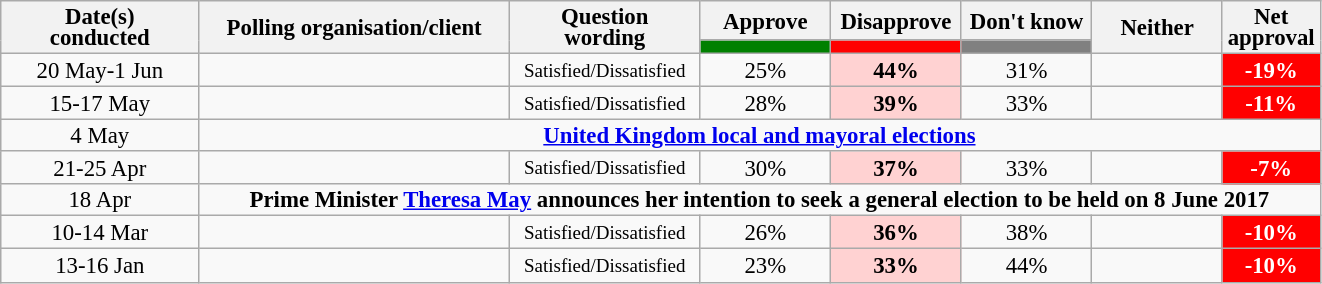<table class="wikitable collapsible sortable" style="text-align:center;font-size:95%;line-height:14px;">
<tr>
<th style="width:125px;" rowspan="2">Date(s)<br>conducted</th>
<th style="width:200px;" rowspan="2">Polling organisation/client</th>
<th style="width:120px;" rowspan="2">Question<br>wording</th>
<th class="unsortable" style="width:80px;">Approve</th>
<th class="unsortable" style="width: 80px;">Disapprove</th>
<th class="unsortable" style="width:80px;">Don't know</th>
<th class="unsortable" style="width:80px;"rowspan="2">Neither</th>
<th class="unsortable" style="width:20px;" rowspan="2">Net approval</th>
</tr>
<tr>
<th class="unsortable" style="background:green;width:60px;"></th>
<th class="unsortable" style="background:red;width:60px;"></th>
<th class="unsortable" style="background:grey;width:60px;"></th>
</tr>
<tr>
<td>20 May-1 Jun</td>
<td></td>
<td><small>Satisfied/Dissatisfied</small></td>
<td>25%</td>
<td style="background:#FFD2D2"><strong>44%</strong></td>
<td>31%</td>
<td></td>
<td style="background:red;color:white;"><strong>-19%</strong></td>
</tr>
<tr>
<td>15-17 May</td>
<td></td>
<td><small>Satisfied/Dissatisfied</small></td>
<td>28%</td>
<td style="background:#FFD2D2"><strong>39%</strong></td>
<td>33%</td>
<td></td>
<td style="background:red;color:white;"><strong>-11%</strong></td>
</tr>
<tr>
<td>4 May</td>
<td colspan="7"><strong><a href='#'>United Kingdom local and mayoral elections</a></strong></td>
</tr>
<tr>
<td>21-25 Apr</td>
<td></td>
<td><small>Satisfied/Dissatisfied</small></td>
<td>30%</td>
<td style="background:#FFD2D2"><strong>37%</strong></td>
<td>33%</td>
<td></td>
<td style="background:red;color:white;"><strong>-7%</strong></td>
</tr>
<tr>
<td>18 Apr</td>
<td colspan="10"><strong>Prime Minister <a href='#'>Theresa May</a> announces her intention to seek a general election to be held on 8 June 2017</strong></td>
</tr>
<tr>
<td>10-14 Mar</td>
<td></td>
<td><small>Satisfied/Dissatisfied</small></td>
<td>26%</td>
<td style="background:#FFD2D2"><strong>36%</strong></td>
<td>38%</td>
<td></td>
<td style="background:red;color:white;"><strong>-10%</strong></td>
</tr>
<tr>
<td>13-16 Jan</td>
<td></td>
<td><small>Satisfied/Dissatisfied</small></td>
<td>23%</td>
<td style="background:#FFD2D2"><strong>33%</strong></td>
<td>44%</td>
<td></td>
<td style="background:red;color:white;"><strong>-10%</strong></td>
</tr>
</table>
